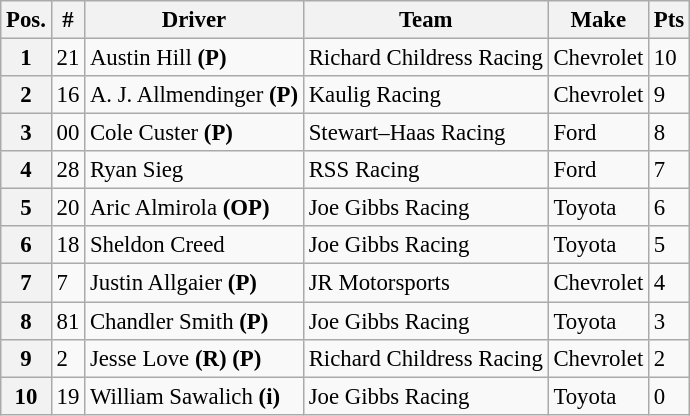<table class="wikitable" style="font-size:95%">
<tr>
<th>Pos.</th>
<th>#</th>
<th>Driver</th>
<th>Team</th>
<th>Make</th>
<th>Pts</th>
</tr>
<tr>
<th>1</th>
<td>21</td>
<td>Austin Hill <strong>(P)</strong></td>
<td>Richard Childress Racing</td>
<td>Chevrolet</td>
<td>10</td>
</tr>
<tr>
<th>2</th>
<td>16</td>
<td>A. J. Allmendinger <strong>(P)</strong></td>
<td>Kaulig Racing</td>
<td>Chevrolet</td>
<td>9</td>
</tr>
<tr>
<th>3</th>
<td>00</td>
<td>Cole Custer <strong>(P)</strong></td>
<td>Stewart–Haas Racing</td>
<td>Ford</td>
<td>8</td>
</tr>
<tr>
<th>4</th>
<td>28</td>
<td>Ryan Sieg</td>
<td>RSS Racing</td>
<td>Ford</td>
<td>7</td>
</tr>
<tr>
<th>5</th>
<td>20</td>
<td>Aric Almirola <strong>(OP)</strong></td>
<td>Joe Gibbs Racing</td>
<td>Toyota</td>
<td>6</td>
</tr>
<tr>
<th>6</th>
<td>18</td>
<td>Sheldon Creed</td>
<td>Joe Gibbs Racing</td>
<td>Toyota</td>
<td>5</td>
</tr>
<tr>
<th>7</th>
<td>7</td>
<td>Justin Allgaier <strong>(P)</strong></td>
<td>JR Motorsports</td>
<td>Chevrolet</td>
<td>4</td>
</tr>
<tr>
<th>8</th>
<td>81</td>
<td>Chandler Smith <strong>(P)</strong></td>
<td>Joe Gibbs Racing</td>
<td>Toyota</td>
<td>3</td>
</tr>
<tr>
<th>9</th>
<td>2</td>
<td>Jesse Love <strong>(R) (P)</strong></td>
<td>Richard Childress Racing</td>
<td>Chevrolet</td>
<td>2</td>
</tr>
<tr>
<th>10</th>
<td>19</td>
<td>William Sawalich <strong>(i)</strong></td>
<td>Joe Gibbs Racing</td>
<td>Toyota</td>
<td>0</td>
</tr>
</table>
